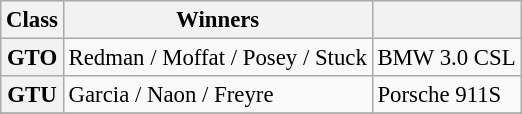<table class="wikitable" style="font-size: 95%">
<tr>
<th>Class</th>
<th>Winners</th>
<th></th>
</tr>
<tr>
<th>GTO</th>
<td>Redman / Moffat / Posey / Stuck</td>
<td>BMW 3.0 CSL</td>
</tr>
<tr>
<th>GTU</th>
<td>Garcia / Naon / Freyre</td>
<td>Porsche 911S</td>
</tr>
<tr>
</tr>
</table>
